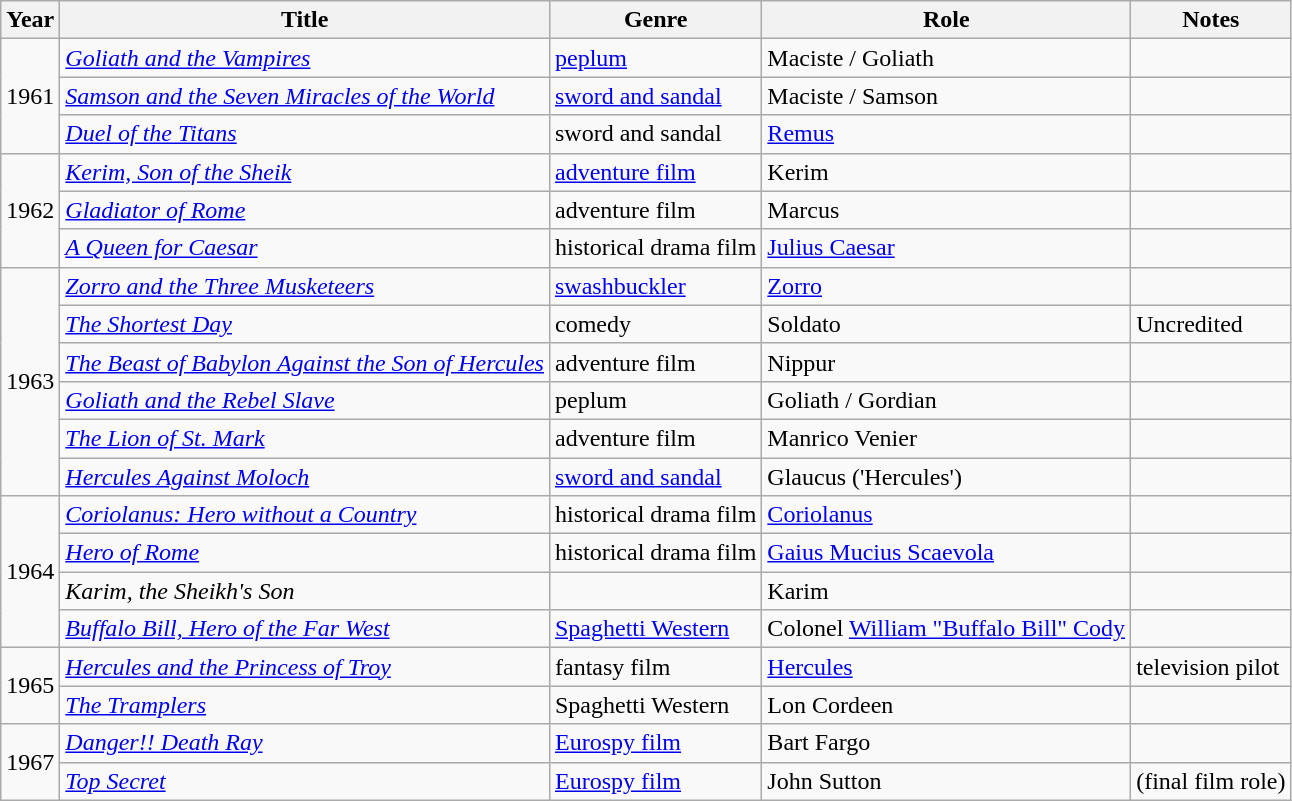<table class="wikitable sortable">
<tr>
<th>Year</th>
<th>Title</th>
<th>Genre</th>
<th>Role</th>
<th class="unsortable">Notes</th>
</tr>
<tr>
<td rowspan="3">1961</td>
<td><em><a href='#'>Goliath and the Vampires</a></em></td>
<td><a href='#'>peplum</a></td>
<td>Maciste / Goliath</td>
<td></td>
</tr>
<tr>
<td><em><a href='#'>Samson and the Seven Miracles of the World</a></em></td>
<td><a href='#'>sword and sandal</a></td>
<td>Maciste / Samson</td>
<td></td>
</tr>
<tr>
<td><em><a href='#'>Duel of the Titans</a></em></td>
<td>sword and sandal</td>
<td><a href='#'>Remus</a></td>
<td></td>
</tr>
<tr>
<td rowspan="3">1962</td>
<td><em><a href='#'>Kerim, Son of the Sheik</a></em></td>
<td><a href='#'>adventure film</a></td>
<td>Kerim</td>
<td></td>
</tr>
<tr>
<td><em><a href='#'>Gladiator of Rome</a></em></td>
<td>adventure film</td>
<td>Marcus</td>
<td></td>
</tr>
<tr>
<td><em><a href='#'>A Queen for Caesar</a></em></td>
<td>historical drama film</td>
<td><a href='#'>Julius Caesar</a></td>
<td></td>
</tr>
<tr>
<td rowspan="6">1963</td>
<td><em><a href='#'>Zorro and the Three Musketeers</a></em></td>
<td><a href='#'>swashbuckler</a></td>
<td><a href='#'>Zorro</a></td>
<td></td>
</tr>
<tr>
<td><em><a href='#'>The Shortest Day</a></em></td>
<td>comedy</td>
<td>Soldato</td>
<td>Uncredited</td>
</tr>
<tr>
<td><em><a href='#'>The Beast of Babylon Against the Son of Hercules</a></em></td>
<td>adventure film</td>
<td>Nippur</td>
<td></td>
</tr>
<tr>
<td><em><a href='#'>Goliath and the Rebel Slave</a></em></td>
<td>peplum</td>
<td>Goliath / Gordian</td>
<td></td>
</tr>
<tr>
<td><em><a href='#'>The Lion of St. Mark</a></em></td>
<td>adventure film</td>
<td>Manrico Venier</td>
<td></td>
</tr>
<tr>
<td><em><a href='#'>Hercules Against Moloch</a></em></td>
<td><a href='#'>sword and sandal</a></td>
<td>Glaucus ('Hercules')</td>
<td></td>
</tr>
<tr>
<td rowspan="4">1964</td>
<td><em><a href='#'>Coriolanus: Hero without a Country</a></em></td>
<td>historical drama film</td>
<td><a href='#'>Coriolanus</a></td>
<td></td>
</tr>
<tr>
<td><em><a href='#'>Hero of Rome</a></em></td>
<td>historical drama film</td>
<td><a href='#'>Gaius Mucius Scaevola</a></td>
<td></td>
</tr>
<tr>
<td><em>Karim, the Sheikh's Son</em></td>
<td></td>
<td>Karim</td>
<td></td>
</tr>
<tr>
<td><em><a href='#'>Buffalo Bill, Hero of the Far West</a></em></td>
<td><a href='#'>Spaghetti Western</a></td>
<td>Colonel <a href='#'>William "Buffalo Bill" Cody</a></td>
<td></td>
</tr>
<tr>
<td rowspan="2">1965</td>
<td><em><a href='#'>Hercules and the Princess of Troy</a></em></td>
<td>fantasy film</td>
<td><a href='#'>Hercules</a></td>
<td>television pilot</td>
</tr>
<tr>
<td><em><a href='#'>The Tramplers</a></em></td>
<td>Spaghetti Western</td>
<td>Lon Cordeen</td>
<td></td>
</tr>
<tr>
<td rowspan="2">1967</td>
<td><em><a href='#'>Danger!! Death Ray</a></em></td>
<td><a href='#'>Eurospy film</a></td>
<td>Bart Fargo</td>
<td></td>
</tr>
<tr>
<td><em><a href='#'>Top Secret</a></em></td>
<td><a href='#'>Eurospy film</a></td>
<td>John Sutton</td>
<td>(final film role)</td>
</tr>
</table>
